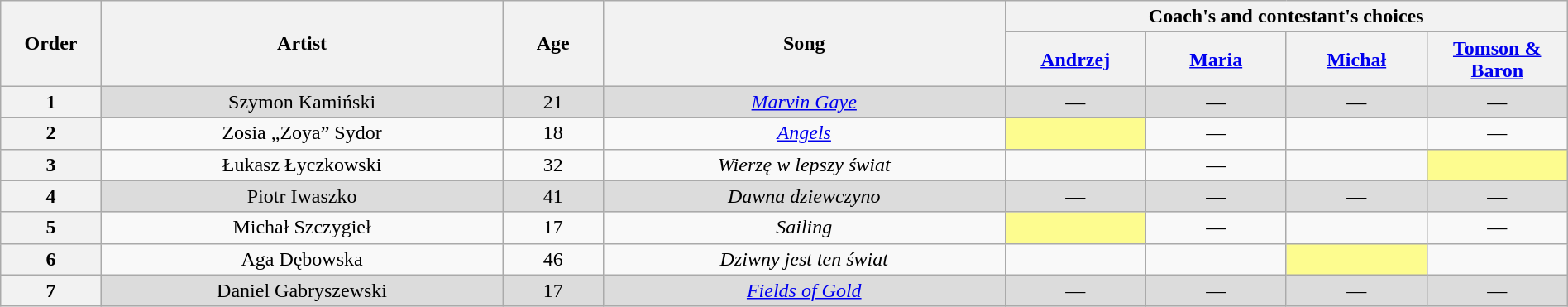<table class="wikitable" style="text-align:center; width:100%;">
<tr>
<th scope="col" rowspan="2" style="width:05%;">Order</th>
<th scope="col" rowspan="2" style="width:20%;">Artist</th>
<th scope="col" rowspan="2" style="width:05%;">Age</th>
<th scope="col" rowspan="2" style="width:20%;">Song</th>
<th scope="col" colspan="5" style="width:32%;">Coach's and contestant's choices</th>
</tr>
<tr>
<th style="width:07%;"><a href='#'>Andrzej</a></th>
<th style="width:07%;"><a href='#'>Maria</a></th>
<th style="width:07%;"><a href='#'>Michał</a></th>
<th style="width:07%;"><a href='#'>Tomson & Baron</a></th>
</tr>
<tr>
<th>1</th>
<td style="background:#DCDCDC;">Szymon Kamiński</td>
<td style="background:#DCDCDC;">21</td>
<td style="background:#DCDCDC;"><em><a href='#'>Marvin Gaye</a></em></td>
<td style="background:#DCDCDC;">—</td>
<td style="background:#DCDCDC;">—</td>
<td style="background:#DCDCDC;">—</td>
<td style="background:#DCDCDC;">—</td>
</tr>
<tr>
<th>2</th>
<td>Zosia „Zoya” Sydor</td>
<td>18</td>
<td><em><a href='#'>Angels</a></em></td>
<td style="background:#fdfc8f;"><strong></strong></td>
<td>—</td>
<td><strong></strong></td>
<td>—</td>
</tr>
<tr>
<th>3</th>
<td>Łukasz Łyczkowski</td>
<td>32</td>
<td><em>Wierzę w lepszy świat</em></td>
<td><strong></strong></td>
<td>—</td>
<td><strong></strong></td>
<td style="background:#fdfc8f;"><strong></strong></td>
</tr>
<tr>
<th>4</th>
<td style="background:#DCDCDC;">Piotr Iwaszko</td>
<td style="background:#DCDCDC;">41</td>
<td style="background:#DCDCDC;"><em>Dawna dziewczyno</em></td>
<td style="background:#DCDCDC;">—</td>
<td style="background:#DCDCDC;">—</td>
<td style="background:#DCDCDC;">—</td>
<td style="background:#DCDCDC;">—</td>
</tr>
<tr>
<th>5</th>
<td>Michał Szczygieł</td>
<td>17</td>
<td><em>Sailing</em></td>
<td style="background:#fdfc8f;"><strong></strong></td>
<td>—</td>
<td><strong></strong></td>
<td>—</td>
</tr>
<tr>
<th>6</th>
<td>Aga Dębowska</td>
<td>46</td>
<td><em>Dziwny jest ten świat</em></td>
<td><strong></strong></td>
<td><strong></strong></td>
<td style="background:#fdfc8f;"><strong></strong></td>
<td><strong></strong></td>
</tr>
<tr>
<th>7</th>
<td style="background:#DCDCDC;">Daniel Gabryszewski</td>
<td style="background:#DCDCDC;">17</td>
<td style="background:#DCDCDC;"><em><a href='#'>Fields of Gold</a></em></td>
<td style="background:#DCDCDC;">—</td>
<td style="background:#DCDCDC;">—</td>
<td style="background:#DCDCDC;">—</td>
<td style="background:#DCDCDC;">—</td>
</tr>
</table>
